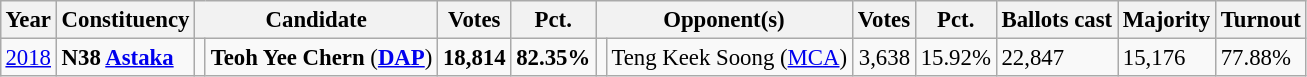<table class="wikitable" style="margin:0.5em ; font-size:95%">
<tr>
<th>Year</th>
<th>Constituency</th>
<th colspan="2">Candidate</th>
<th>Votes</th>
<th>Pct.</th>
<th colspan="2">Opponent(s)</th>
<th>Votes</th>
<th>Pct.</th>
<th>Ballots cast</th>
<th>Majority</th>
<th>Turnout</th>
</tr>
<tr>
<td><a href='#'>2018</a></td>
<td><strong>N38 <a href='#'>Astaka</a></strong></td>
<td></td>
<td><strong>Teoh Yee Chern</strong> (<a href='#'><strong>DAP</strong></a>)</td>
<td align=right><strong>18,814</strong></td>
<td><strong>82.35%</strong></td>
<td></td>
<td>Teng Keek Soong (<a href='#'>MCA</a>)</td>
<td align=right>3,638</td>
<td>15.92%</td>
<td>22,847</td>
<td>15,176</td>
<td>77.88%</td>
</tr>
</table>
